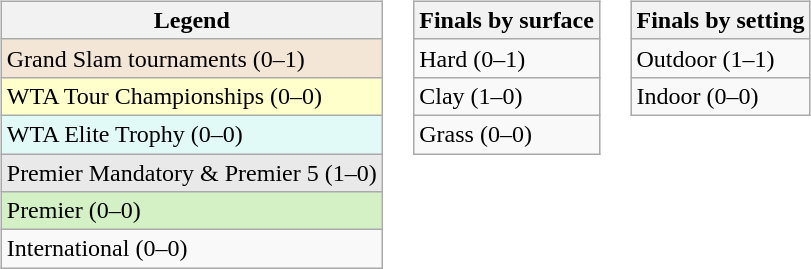<table>
<tr valign=top>
<td><br><table class="wikitable">
<tr>
<th>Legend</th>
</tr>
<tr>
<td style="background:#f3e6d7">Grand Slam tournaments (0–1)</td>
</tr>
<tr>
<td style="background:#ffc">WTA Tour Championships (0–0)</td>
</tr>
<tr>
<td style="background:#e2faf7">WTA Elite Trophy (0–0)</td>
</tr>
<tr>
<td style="background:#e9e9e9">Premier Mandatory & Premier 5 (1–0)</td>
</tr>
<tr>
<td style="background:#d4f1c5">Premier (0–0)</td>
</tr>
<tr>
<td>International (0–0)</td>
</tr>
</table>
</td>
<td><br><table class=wikitable>
<tr>
<th>Finals by surface</th>
</tr>
<tr>
<td>Hard (0–1)</td>
</tr>
<tr>
<td>Clay (1–0)</td>
</tr>
<tr>
<td>Grass (0–0)</td>
</tr>
</table>
</td>
<td><br><table class="wikitable">
<tr>
<th>Finals by setting</th>
</tr>
<tr>
<td>Outdoor (1–1)</td>
</tr>
<tr>
<td>Indoor (0–0)</td>
</tr>
</table>
</td>
</tr>
</table>
